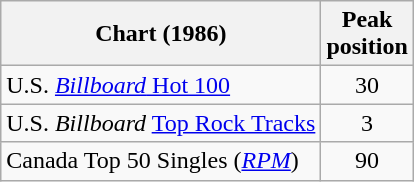<table class="wikitable">
<tr>
<th>Chart (1986)</th>
<th>Peak<br>position</th>
</tr>
<tr>
<td>U.S. <a href='#'><em>Billboard</em> Hot 100</a></td>
<td align="center">30</td>
</tr>
<tr>
<td>U.S. <em>Billboard</em> <a href='#'>Top Rock Tracks</a></td>
<td align="center">3</td>
</tr>
<tr>
<td>Canada Top 50 Singles (<em><a href='#'>RPM</a></em>)</td>
<td align="center">90</td>
</tr>
</table>
